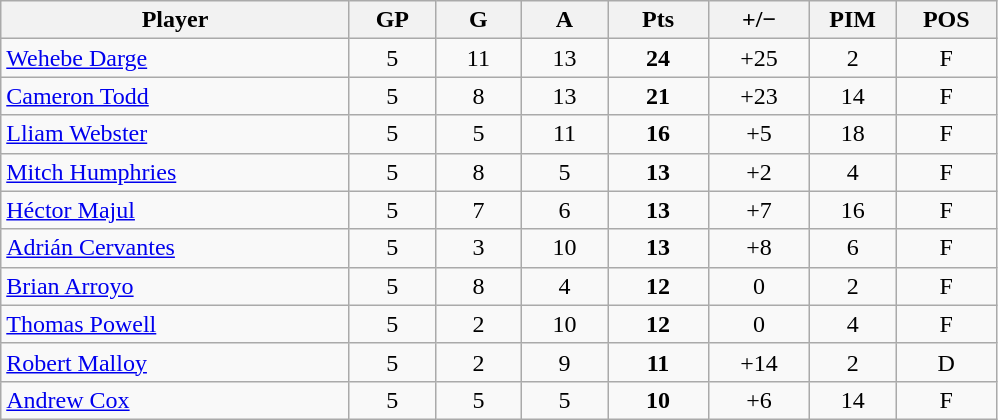<table class="wikitable sortable" style="text-align:center;">
<tr>
<th style="width:225px;">Player</th>
<th style="width:50px;">GP</th>
<th style="width:50px;">G</th>
<th style="width:50px;">A</th>
<th style="width:60px;">Pts</th>
<th style="width:60px;">+/−</th>
<th style="width:50px;">PIM</th>
<th style="width:60px;">POS</th>
</tr>
<tr>
<td style="text-align:left;"> <a href='#'>Wehebe Darge</a></td>
<td>5</td>
<td>11</td>
<td>13</td>
<td><strong>24</strong></td>
<td>+25</td>
<td>2</td>
<td>F</td>
</tr>
<tr>
<td style="text-align:left;"> <a href='#'>Cameron Todd</a></td>
<td>5</td>
<td>8</td>
<td>13</td>
<td><strong>21</strong></td>
<td>+23</td>
<td>14</td>
<td>F</td>
</tr>
<tr>
<td style="text-align:left;"> <a href='#'>Lliam Webster</a></td>
<td>5</td>
<td>5</td>
<td>11</td>
<td><strong>16</strong></td>
<td>+5</td>
<td>18</td>
<td>F</td>
</tr>
<tr>
<td style="text-align:left;"> <a href='#'>Mitch Humphries</a></td>
<td>5</td>
<td>8</td>
<td>5</td>
<td><strong>13</strong></td>
<td>+2</td>
<td>4</td>
<td>F</td>
</tr>
<tr>
<td style="text-align:left;"> <a href='#'>Héctor Majul</a></td>
<td>5</td>
<td>7</td>
<td>6</td>
<td><strong>13</strong></td>
<td>+7</td>
<td>16</td>
<td>F</td>
</tr>
<tr>
<td style="text-align:left;"> <a href='#'>Adrián Cervantes</a></td>
<td>5</td>
<td>3</td>
<td>10</td>
<td><strong>13</strong></td>
<td>+8</td>
<td>6</td>
<td>F</td>
</tr>
<tr>
<td style="text-align:left;"> <a href='#'>Brian Arroyo</a></td>
<td>5</td>
<td>8</td>
<td>4</td>
<td><strong>12</strong></td>
<td>0</td>
<td>2</td>
<td>F</td>
</tr>
<tr>
<td style="text-align:left;"> <a href='#'>Thomas Powell</a></td>
<td>5</td>
<td>2</td>
<td>10</td>
<td><strong>12</strong></td>
<td>0</td>
<td>4</td>
<td>F</td>
</tr>
<tr>
<td style="text-align:left;"> <a href='#'>Robert Malloy</a></td>
<td>5</td>
<td>2</td>
<td>9</td>
<td><strong>11</strong></td>
<td>+14</td>
<td>2</td>
<td>D</td>
</tr>
<tr>
<td style="text-align:left;"> <a href='#'>Andrew Cox</a></td>
<td>5</td>
<td>5</td>
<td>5</td>
<td><strong>10</strong></td>
<td>+6</td>
<td>14</td>
<td>F</td>
</tr>
</table>
